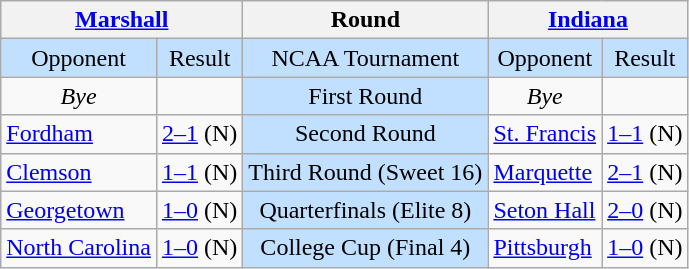<table class="wikitable" style="text-align: center;">
<tr>
<th colspan="2"><a href='#'>Marshall</a> </th>
<th>Round</th>
<th colspan="2"><a href='#'>Indiana</a> </th>
</tr>
<tr bgcolor="#c1e0ff">
<td>Opponent</td>
<td>Result</td>
<td>NCAA Tournament</td>
<td>Opponent</td>
<td>Result</td>
</tr>
<tr>
<td><em>Bye</em></td>
<td></td>
<td bgcolor="#c1e0ff">First Round</td>
<td><em>Bye</em></td>
<td></td>
</tr>
<tr>
<td align="left"><a href='#'>Fordham</a> </td>
<td><a href='#'>2–1</a> (N)</td>
<td bgcolor="#c1e0ff">Second Round</td>
<td align="left"><a href='#'>St. Francis</a> </td>
<td><a href='#'>1–1</a> (N)</td>
</tr>
<tr>
<td align="left"><a href='#'>Clemson</a> </td>
<td><a href='#'>1–1</a> (N)</td>
<td bgcolor="#c1e0ff">Third Round (Sweet 16)</td>
<td align="left"><a href='#'>Marquette</a> </td>
<td><a href='#'>2–1</a> (N)</td>
</tr>
<tr>
<td align="left"><a href='#'>Georgetown</a> </td>
<td><a href='#'>1–0</a> (N)</td>
<td bgcolor="#c1e0ff">Quarterfinals (Elite 8)</td>
<td align="left"><a href='#'>Seton Hall</a> </td>
<td><a href='#'>2–0</a> (N)</td>
</tr>
<tr>
<td align="left"><a href='#'>North Carolina</a> </td>
<td><a href='#'>1–0</a> (N)</td>
<td bgcolor="#c1e0ff">College Cup (Final 4)</td>
<td align="left"><a href='#'>Pittsburgh</a> </td>
<td><a href='#'>1–0</a> (N)</td>
</tr>
</table>
